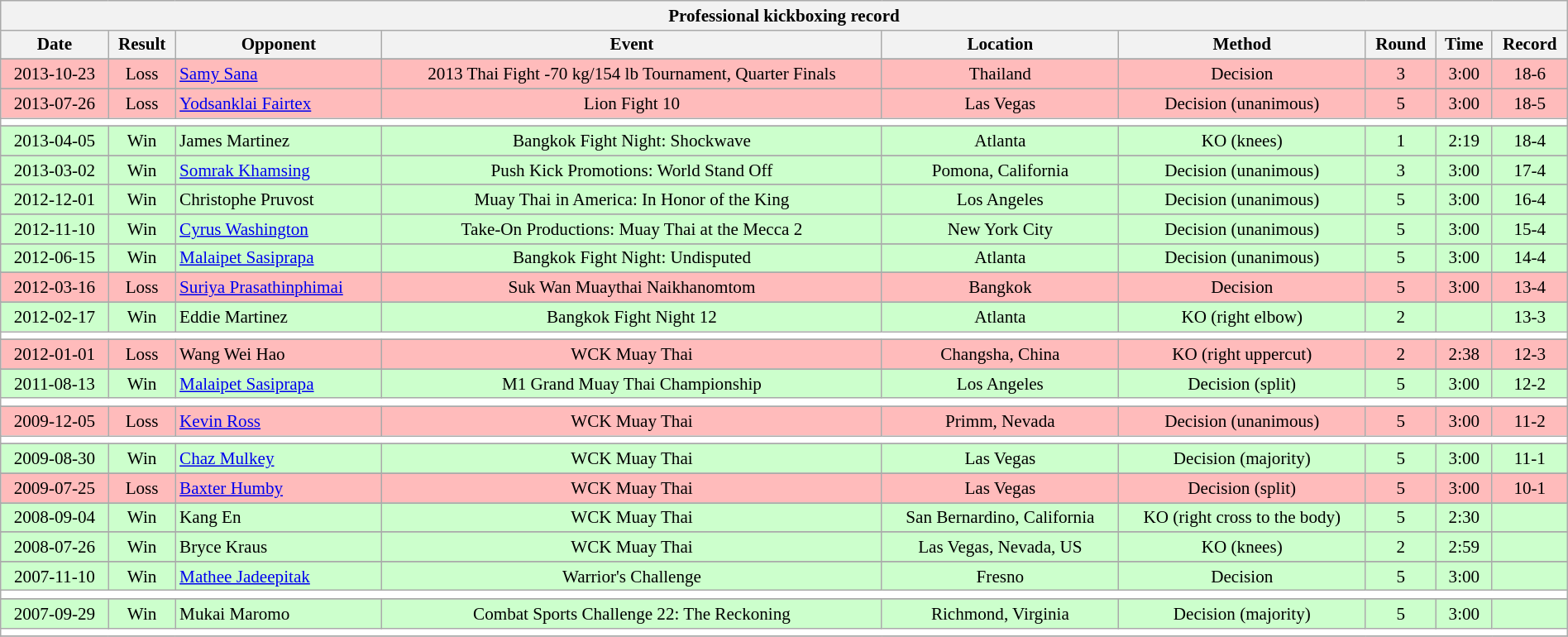<table class="wikitable collapsible" width=100% style="font-size:88%; text-align:center;">
<tr>
<th colspan=9>Professional kickboxing record</th>
</tr>
<tr valign="top">
<th>Date</th>
<th>Result</th>
<th>Opponent</th>
<th>Event</th>
<th>Location</th>
<th>Method</th>
<th>Round</th>
<th>Time</th>
<th>Record</th>
</tr>
<tr>
</tr>
<tr bgcolor="#FFBBBB">
<td>2013-10-23</td>
<td>Loss</td>
<td align=left><a href='#'>Samy Sana</a></td>
<td>2013 Thai Fight -70 kg/154 lb Tournament, Quarter Finals</td>
<td>Thailand</td>
<td>Decision</td>
<td>3</td>
<td>3:00</td>
<td>18-6</td>
</tr>
<tr>
</tr>
<tr bgcolor="#FFBBBB">
<td>2013-07-26</td>
<td>Loss</td>
<td align=left><a href='#'>Yodsanklai Fairtex</a></td>
<td>Lion Fight 10</td>
<td>Las Vegas</td>
<td>Decision (unanimous)</td>
<td>5</td>
<td>3:00</td>
<td>18-5</td>
</tr>
<tr>
<th style="background:white" colspan=9></th>
</tr>
<tr>
</tr>
<tr bgcolor="#CCFFCC">
<td>2013-04-05</td>
<td>Win</td>
<td align=left>James Martinez</td>
<td>Bangkok Fight Night: Shockwave</td>
<td>Atlanta</td>
<td>KO (knees)</td>
<td>1</td>
<td>2:19</td>
<td>18-4</td>
</tr>
<tr>
</tr>
<tr bgcolor="#CCFFCC">
<td>2013-03-02</td>
<td>Win</td>
<td align=left><a href='#'>Somrak Khamsing</a></td>
<td>Push Kick Promotions: World Stand Off</td>
<td>Pomona, California</td>
<td>Decision (unanimous)</td>
<td>3</td>
<td>3:00</td>
<td>17-4</td>
</tr>
<tr>
</tr>
<tr bgcolor="#CCFFCC">
<td>2012-12-01</td>
<td>Win</td>
<td align=left>Christophe Pruvost</td>
<td>Muay Thai in America: In Honor of the King</td>
<td>Los Angeles</td>
<td>Decision (unanimous)</td>
<td>5</td>
<td>3:00</td>
<td>16-4</td>
</tr>
<tr>
</tr>
<tr bgcolor="#CCFFCC">
<td>2012-11-10</td>
<td>Win</td>
<td align=left><a href='#'>Cyrus Washington</a></td>
<td>Take-On Productions: Muay Thai at the Mecca 2</td>
<td>New York City</td>
<td>Decision (unanimous)</td>
<td>5</td>
<td>3:00</td>
<td>15-4</td>
</tr>
<tr>
</tr>
<tr bgcolor="#CCFFCC">
<td>2012-06-15</td>
<td>Win</td>
<td align=left><a href='#'>Malaipet Sasiprapa</a></td>
<td>Bangkok Fight Night: Undisputed</td>
<td>Atlanta</td>
<td>Decision (unanimous)</td>
<td>5</td>
<td>3:00</td>
<td>14-4</td>
</tr>
<tr>
</tr>
<tr bgcolor="#FFBBBB">
<td>2012-03-16</td>
<td>Loss</td>
<td align=left><a href='#'>Suriya Prasathinphimai</a></td>
<td>Suk Wan Muaythai Naikhanomtom</td>
<td>Bangkok</td>
<td>Decision</td>
<td>5</td>
<td>3:00</td>
<td>13-4</td>
</tr>
<tr>
</tr>
<tr bgcolor="#CCFFCC">
<td>2012-02-17</td>
<td>Win</td>
<td align=left>Eddie Martinez</td>
<td>Bangkok Fight Night 12</td>
<td>Atlanta</td>
<td>KO (right elbow)</td>
<td>2</td>
<td></td>
<td>13-3</td>
</tr>
<tr>
<th style="background:white" colspan=9></th>
</tr>
<tr>
</tr>
<tr bgcolor="#FFBBBB">
<td>2012-01-01</td>
<td>Loss</td>
<td align=left>Wang Wei Hao</td>
<td>WCK Muay Thai</td>
<td>Changsha, China</td>
<td>KO (right uppercut)</td>
<td>2</td>
<td>2:38</td>
<td>12-3</td>
</tr>
<tr>
</tr>
<tr bgcolor="#CCFFCC">
<td>2011-08-13</td>
<td>Win</td>
<td align=left><a href='#'>Malaipet Sasiprapa</a></td>
<td>M1 Grand Muay Thai Championship</td>
<td>Los Angeles</td>
<td>Decision (split)</td>
<td>5</td>
<td>3:00</td>
<td>12-2</td>
</tr>
<tr>
<th style="background:white" colspan=9></th>
</tr>
<tr>
</tr>
<tr bgcolor="#FFBBBB">
<td>2009-12-05</td>
<td>Loss</td>
<td align=left><a href='#'>Kevin Ross</a></td>
<td>WCK Muay Thai</td>
<td>Primm, Nevada</td>
<td>Decision (unanimous)</td>
<td>5</td>
<td>3:00</td>
<td>11-2</td>
</tr>
<tr>
<th style="background:white" colspan=9></th>
</tr>
<tr>
</tr>
<tr bgcolor="#CCFFCC">
<td>2009-08-30</td>
<td>Win</td>
<td align=left><a href='#'>Chaz Mulkey</a></td>
<td>WCK Muay Thai</td>
<td>Las Vegas</td>
<td>Decision (majority)</td>
<td>5</td>
<td>3:00</td>
<td>11-1</td>
</tr>
<tr>
</tr>
<tr bgcolor="#FFBBBB">
<td>2009-07-25</td>
<td>Loss</td>
<td align=left><a href='#'>Baxter Humby</a></td>
<td>WCK Muay Thai</td>
<td>Las Vegas</td>
<td>Decision (split)</td>
<td>5</td>
<td>3:00</td>
<td>10-1</td>
</tr>
<tr>
</tr>
<tr bgcolor="#CCFFCC">
<td>2008-09-04</td>
<td>Win</td>
<td align=left>Kang En</td>
<td>WCK Muay Thai</td>
<td>San Bernardino, California</td>
<td>KO (right cross to the body)</td>
<td>5</td>
<td>2:30</td>
<td></td>
</tr>
<tr>
</tr>
<tr bgcolor="#CCFFCC">
<td>2008-07-26</td>
<td>Win</td>
<td align=left>Bryce Kraus</td>
<td>WCK Muay Thai</td>
<td>Las Vegas, Nevada, US</td>
<td>KO (knees)</td>
<td>2</td>
<td>2:59</td>
<td></td>
</tr>
<tr>
</tr>
<tr bgcolor="#CCFFCC">
<td>2007-11-10</td>
<td>Win</td>
<td align=left><a href='#'>Mathee Jadeepitak</a></td>
<td>Warrior's Challenge</td>
<td>Fresno</td>
<td>Decision</td>
<td>5</td>
<td>3:00</td>
<td></td>
</tr>
<tr>
<th style="background:white" colspan=9></th>
</tr>
<tr>
</tr>
<tr bgcolor="#CCFFCC">
<td>2007-09-29</td>
<td>Win</td>
<td align=left>Mukai Maromo</td>
<td>Combat Sports Challenge 22: The Reckoning</td>
<td>Richmond, Virginia</td>
<td>Decision (majority)</td>
<td>5</td>
<td>3:00</td>
<td></td>
</tr>
<tr>
<th style="background:white" colspan=9></th>
</tr>
<tr>
</tr>
</table>
